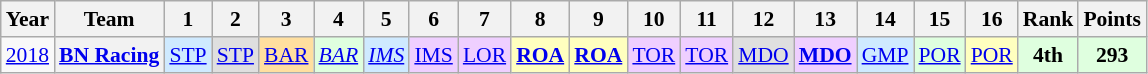<table class="wikitable" style="text-align:center; font-size:90%;">
<tr>
<th>Year</th>
<th>Team</th>
<th>1</th>
<th>2</th>
<th>3</th>
<th>4</th>
<th>5</th>
<th>6</th>
<th>7</th>
<th>8</th>
<th>9</th>
<th>10</th>
<th>11</th>
<th>12</th>
<th>13</th>
<th>14</th>
<th>15</th>
<th>16</th>
<th>Rank</th>
<th>Points</th>
</tr>
<tr>
<td><a href='#'>2018</a></td>
<th nowrap><a href='#'>BN Racing</a></th>
<td style="background:#CFEAFF;"><a href='#'>STP</a><br></td>
<td style="background:#DFDFDF;"><a href='#'>STP</a><br></td>
<td style="background:#FFDF9F;"><a href='#'>BAR</a><br></td>
<td style="background:#DFFFDF;"><em><a href='#'>BAR</a></em><br></td>
<td style="background:#CFEAFF;"><em><a href='#'>IMS</a></em><br></td>
<td style="background:#EFCFFF;"><a href='#'>IMS</a><br></td>
<td style="background:#EFCFFF;"><a href='#'>LOR</a><br></td>
<td style="background:#FFFFBF;"><strong><a href='#'>ROA</a></strong><br></td>
<td style="background:#FFFFBF;"><strong><a href='#'>ROA</a></strong><br></td>
<td style="background:#EFCFFF;"><a href='#'>TOR</a><br></td>
<td style="background:#EFCFFF;"><a href='#'>TOR</a><br></td>
<td style="background:#DFDFDF;"><a href='#'>MDO</a><br></td>
<td style="background:#EFCFFF;"><strong><a href='#'>MDO</a></strong><br></td>
<td style="background:#CFEAFF;"><a href='#'>GMP</a><br></td>
<td style="background:#DFFFDF;"><a href='#'>POR</a><br></td>
<td style="background:#FFFFBF;"><a href='#'>POR</a><br></td>
<th style="background:#DFFFDF;">4th</th>
<th style="background:#DFFFDF;">293</th>
</tr>
</table>
